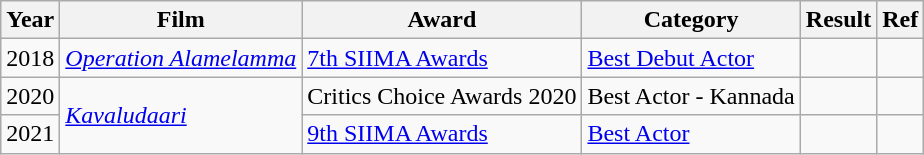<table class="wikitable sortable">
<tr>
<th>Year</th>
<th>Film</th>
<th>Award</th>
<th>Category</th>
<th>Result</th>
<th>Ref</th>
</tr>
<tr>
<td>2018</td>
<td><em><a href='#'>Operation Alamelamma</a></em></td>
<td><a href='#'>7th SIIMA Awards</a></td>
<td><a href='#'>Best Debut Actor</a></td>
<td></td>
<td></td>
</tr>
<tr>
<td>2020</td>
<td rowspan=2><em><a href='#'>Kavaludaari</a></em></td>
<td>Critics Choice Awards 2020</td>
<td>Best Actor - Kannada</td>
<td></td>
<td></td>
</tr>
<tr>
<td>2021</td>
<td><a href='#'>9th SIIMA Awards</a></td>
<td><a href='#'>Best Actor</a></td>
<td></td>
<td></td>
</tr>
</table>
